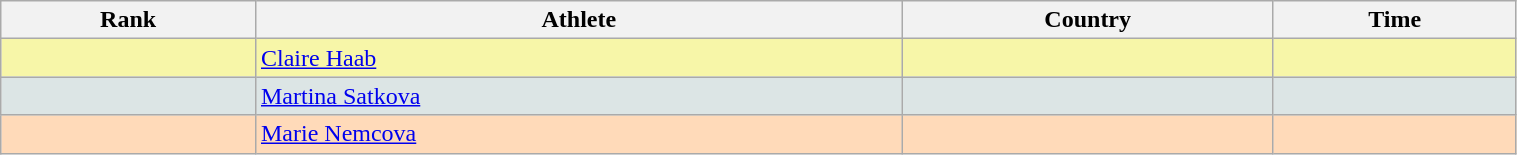<table class="wikitable" width=80% style="font-size:100%; text-align:left;">
<tr>
<th>Rank</th>
<th>Athlete</th>
<th>Country</th>
<th>Time</th>
</tr>
<tr bgcolor="#F7F6A8">
<td align=center></td>
<td><a href='#'>Claire Haab</a></td>
<td></td>
<td align="right"></td>
</tr>
<tr bgcolor="#DCE5E5">
<td align=center></td>
<td><a href='#'>Martina Satkova</a></td>
<td></td>
<td align="right"></td>
</tr>
<tr bgcolor="#FFDAB9">
<td align=center></td>
<td><a href='#'>Marie Nemcova</a></td>
<td></td>
<td align="right"></td>
</tr>
</table>
